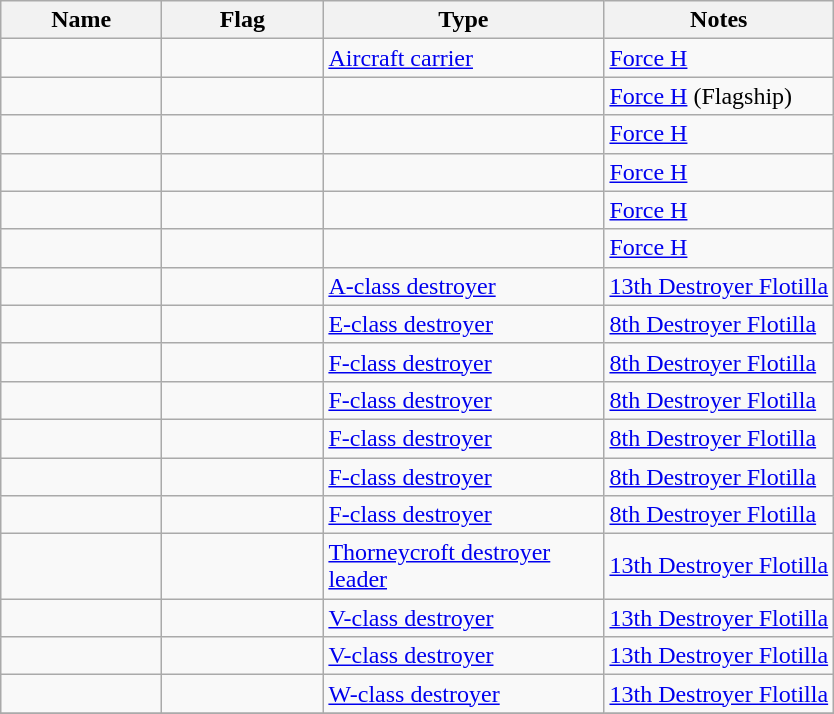<table class="wikitable sortable">
<tr>
<th scope="col" width="100px">Name</th>
<th scope="col" width="100px">Flag</th>
<th scope="col" width="180px">Type</th>
<th>Notes</th>
</tr>
<tr>
<td align="left"></td>
<td align="left"></td>
<td align="left"><a href='#'>Aircraft carrier</a></td>
<td align="left"><a href='#'>Force H</a></td>
</tr>
<tr>
<td align="left"></td>
<td align="left"></td>
<td align="left"></td>
<td align="left"><a href='#'>Force H</a> (Flagship)</td>
</tr>
<tr>
<td align="left"></td>
<td align="left"></td>
<td align="left"></td>
<td align="left"><a href='#'>Force H</a></td>
</tr>
<tr>
<td align="left"></td>
<td align="left"></td>
<td align="left"></td>
<td align="left"><a href='#'>Force H</a></td>
</tr>
<tr>
<td align="left"></td>
<td align="left"></td>
<td align="left"></td>
<td align="left"><a href='#'>Force H</a></td>
</tr>
<tr>
<td align="left"></td>
<td align="left"></td>
<td align="left"></td>
<td align="left"><a href='#'>Force H</a></td>
</tr>
<tr>
<td align="left"></td>
<td align="left"></td>
<td align="left"><a href='#'>A-class destroyer</a></td>
<td align="left"><a href='#'>13th Destroyer Flotilla</a></td>
</tr>
<tr>
<td align="left"></td>
<td align="left"></td>
<td align="left"><a href='#'>E-class destroyer</a></td>
<td align="left"><a href='#'>8th Destroyer Flotilla</a></td>
</tr>
<tr>
<td align="left"></td>
<td align="left"></td>
<td align="left"><a href='#'>F-class destroyer</a></td>
<td align="left"><a href='#'>8th Destroyer Flotilla</a></td>
</tr>
<tr>
<td align="left"></td>
<td align="left"></td>
<td align="left"><a href='#'>F-class destroyer</a></td>
<td align="left"><a href='#'>8th Destroyer Flotilla</a></td>
</tr>
<tr>
<td align="left"></td>
<td align="left"></td>
<td align="left"><a href='#'>F-class destroyer</a></td>
<td align="left"><a href='#'>8th Destroyer Flotilla</a></td>
</tr>
<tr>
<td align="left"></td>
<td align="left"></td>
<td align="left"><a href='#'>F-class destroyer</a></td>
<td align="left"><a href='#'>8th Destroyer Flotilla</a></td>
</tr>
<tr>
<td align="left"></td>
<td align="left"></td>
<td align="left"><a href='#'>F-class destroyer</a></td>
<td align="left"><a href='#'>8th Destroyer Flotilla</a></td>
</tr>
<tr>
<td align="left"></td>
<td align="left"></td>
<td align="left"><a href='#'>Thorneycroft destroyer leader</a></td>
<td align="left"><a href='#'>13th Destroyer Flotilla</a></td>
</tr>
<tr>
<td align="left"></td>
<td align="left"></td>
<td align="left"><a href='#'>V-class destroyer</a></td>
<td align="left"><a href='#'>13th Destroyer Flotilla</a></td>
</tr>
<tr>
<td align="left"></td>
<td align="left"></td>
<td align="left"><a href='#'>V-class destroyer</a></td>
<td align="left"><a href='#'>13th Destroyer Flotilla</a></td>
</tr>
<tr>
<td align="left"></td>
<td align="left"></td>
<td align="left"><a href='#'>W-class destroyer</a></td>
<td align="left"><a href='#'>13th Destroyer Flotilla</a></td>
</tr>
<tr>
</tr>
</table>
